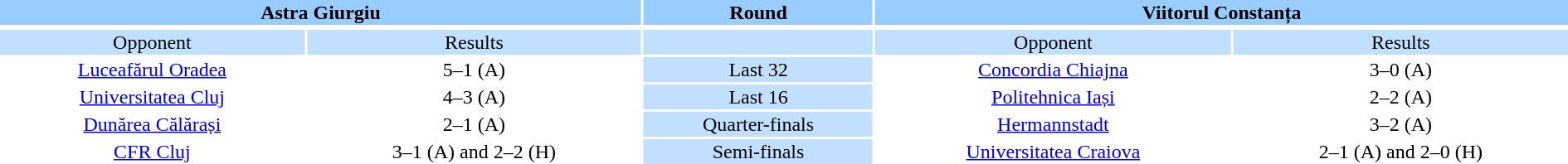<table width="100%" style="text-align:center">
<tr valign=top bgcolor=#99ccff>
<th colspan=2 style="width:1*">Astra Giurgiu</th>
<th><strong>Round</strong></th>
<th colspan=2 style="width:1*">Viitorul Constanța</th>
</tr>
<tr>
</tr>
<tr valign=top bgcolor=#c1e0ff>
<td>Opponent</td>
<td>Results</td>
<td bgcolor=#c1e0ff></td>
<td>Opponent</td>
<td>Results</td>
</tr>
<tr>
<td><a href='#'>Luceafărul Oradea</a></td>
<td>5–1 (A)</td>
<td bgcolor=#c1e0ff>Last 32</td>
<td><a href='#'>Concordia Chiajna</a></td>
<td>3–0 (A)</td>
</tr>
<tr>
<td><a href='#'>Universitatea Cluj</a></td>
<td>4–3  (A)</td>
<td bgcolor=#c1e0ff>Last 16</td>
<td><a href='#'>Politehnica Iași</a></td>
<td>2–2   (A)</td>
</tr>
<tr>
<td><a href='#'>Dunărea Călărași</a></td>
<td>2–1  (A)</td>
<td bgcolor=#c1e0ff>Quarter-finals</td>
<td><a href='#'>Hermannstadt</a></td>
<td>3–2  (A)</td>
</tr>
<tr>
<td><a href='#'>CFR Cluj</a></td>
<td>3–1 (A) and 2–2 (H)</td>
<td bgcolor=#c1e0ff>Semi-finals</td>
<td><a href='#'>Universitatea Craiova</a></td>
<td>2–1 (A) and 2–0 (H)</td>
</tr>
</table>
